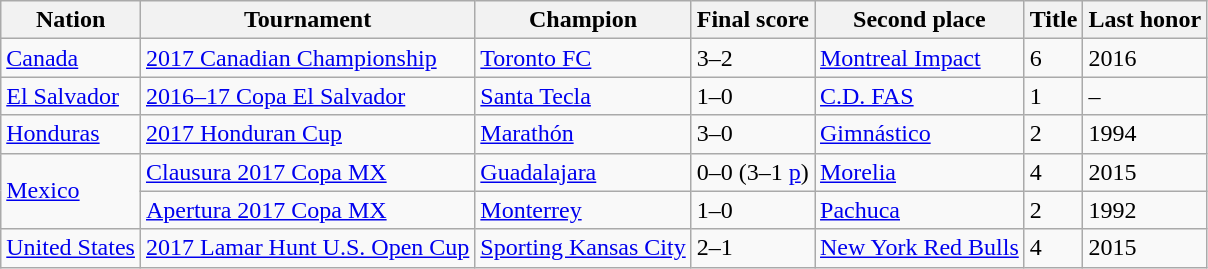<table class="wikitable sortable">
<tr>
<th>Nation</th>
<th>Tournament</th>
<th>Champion</th>
<th>Final score</th>
<th>Second place</th>
<th data-sort-type="number">Title</th>
<th>Last honor</th>
</tr>
<tr>
<td> <a href='#'>Canada</a></td>
<td><a href='#'>2017 Canadian Championship</a></td>
<td><a href='#'>Toronto FC</a></td>
<td>3–2</td>
<td><a href='#'>Montreal Impact</a></td>
<td>6</td>
<td>2016</td>
</tr>
<tr>
<td> <a href='#'>El Salvador</a></td>
<td><a href='#'>2016–17 Copa El Salvador</a></td>
<td><a href='#'>Santa Tecla</a></td>
<td>1–0</td>
<td><a href='#'>C.D. FAS</a></td>
<td>1</td>
<td>–</td>
</tr>
<tr>
<td> <a href='#'>Honduras</a></td>
<td><a href='#'>2017 Honduran Cup</a></td>
<td><a href='#'>Marathón</a></td>
<td>3–0</td>
<td><a href='#'>Gimnástico</a></td>
<td>2</td>
<td>1994</td>
</tr>
<tr>
<td rowspan="2"> <a href='#'>Mexico</a></td>
<td><a href='#'>Clausura 2017 Copa MX</a></td>
<td><a href='#'>Guadalajara</a></td>
<td>0–0 (3–1 <a href='#'>p</a>)</td>
<td><a href='#'>Morelia</a></td>
<td>4</td>
<td>2015</td>
</tr>
<tr>
<td><a href='#'>Apertura 2017 Copa MX</a></td>
<td><a href='#'>Monterrey</a></td>
<td>1–0</td>
<td><a href='#'>Pachuca</a></td>
<td>2</td>
<td>1992</td>
</tr>
<tr>
<td> <a href='#'>United States</a></td>
<td><a href='#'>2017 Lamar Hunt U.S. Open Cup</a></td>
<td><a href='#'>Sporting Kansas City</a></td>
<td>2–1</td>
<td><a href='#'>New York Red Bulls</a></td>
<td>4</td>
<td>2015</td>
</tr>
</table>
